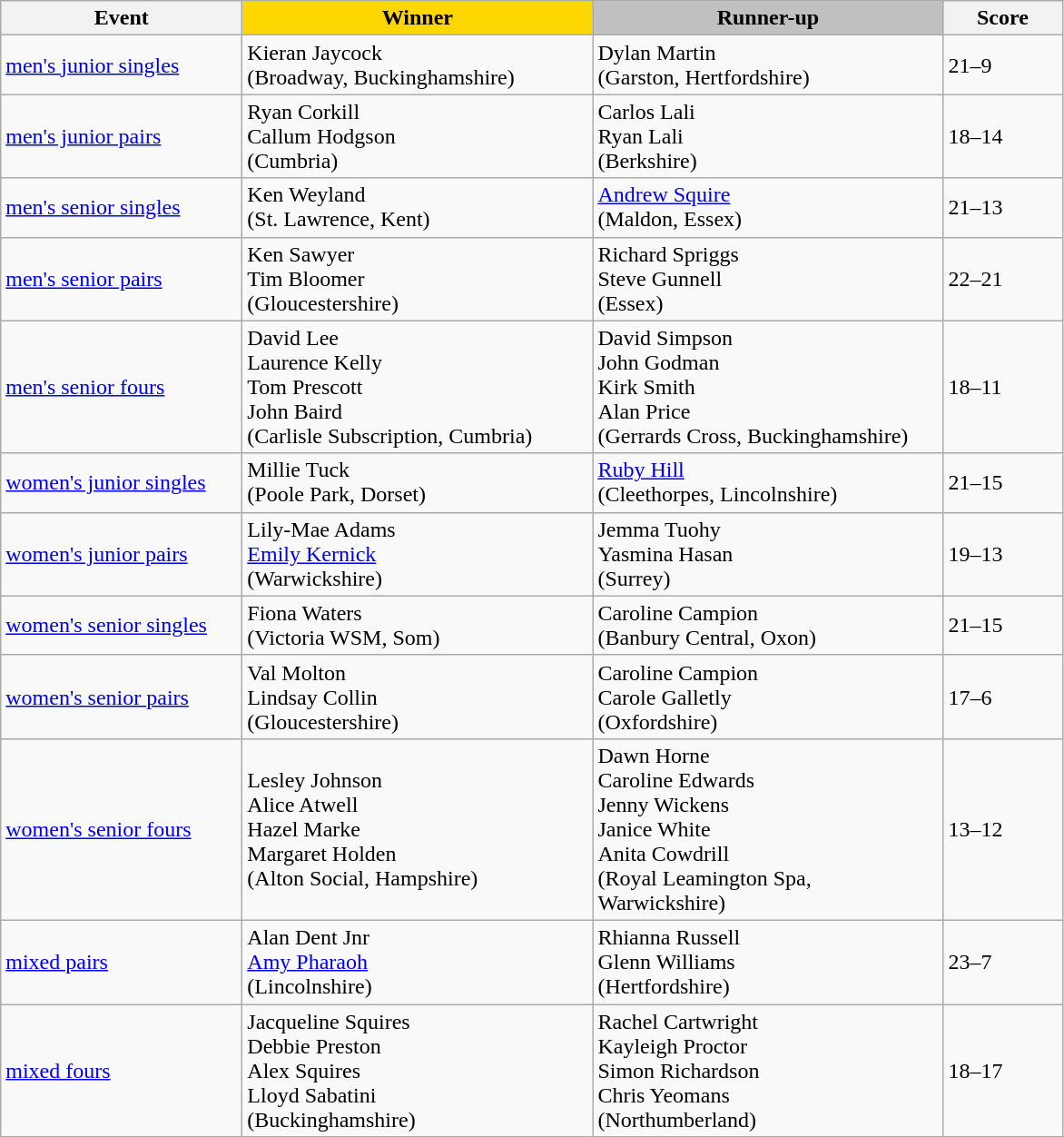<table class="wikitable" style="font-size: 100%">
<tr>
<th width=170>Event</th>
<th width=250 style="background-color: gold;">Winner</th>
<th width=250 style="background-color: silver;">Runner-up</th>
<th width=80>Score</th>
</tr>
<tr>
<td><a href='#'>men's junior singles</a></td>
<td>Kieran Jaycock<br>(Broadway, Buckinghamshire)</td>
<td>Dylan Martin<br>(Garston, Hertfordshire)</td>
<td>21–9</td>
</tr>
<tr>
<td><a href='#'>men's junior pairs</a></td>
<td>Ryan Corkill<br>Callum Hodgson<br>(Cumbria)</td>
<td>Carlos Lali<br>Ryan Lali<br>(Berkshire)</td>
<td>18–14</td>
</tr>
<tr>
<td><a href='#'>men's senior singles</a></td>
<td>Ken Weyland<br>(St. Lawrence, Kent)</td>
<td><a href='#'>Andrew Squire</a><br>(Maldon, Essex)</td>
<td>21–13</td>
</tr>
<tr>
<td><a href='#'>men's senior pairs</a></td>
<td>Ken Sawyer<br>Tim Bloomer<br>(Gloucestershire)</td>
<td>Richard Spriggs<br>Steve Gunnell<br>(Essex)</td>
<td>22–21</td>
</tr>
<tr>
<td><a href='#'>men's senior fours</a></td>
<td>David Lee<br>Laurence Kelly<br>Tom Prescott<br>John Baird<br>(Carlisle Subscription, Cumbria)</td>
<td>David Simpson<br>John Godman<br>Kirk Smith<br> Alan Price<br>(Gerrards Cross, Buckinghamshire)</td>
<td>18–11</td>
</tr>
<tr>
<td><a href='#'>women's junior singles</a></td>
<td>Millie Tuck<br>(Poole Park, Dorset)</td>
<td><a href='#'>Ruby Hill</a><br>(Cleethorpes, Lincolnshire)</td>
<td>21–15</td>
</tr>
<tr>
<td><a href='#'>women's junior pairs</a></td>
<td>Lily-Mae Adams<br><a href='#'>Emily Kernick</a><br>(Warwickshire)</td>
<td>Jemma Tuohy<br>Yasmina Hasan<br>(Surrey)</td>
<td>19–13</td>
</tr>
<tr>
<td><a href='#'>women's senior singles</a></td>
<td>Fiona Waters<br>(Victoria WSM, Som)</td>
<td>Caroline Campion<br>(Banbury Central, Oxon)</td>
<td>21–15</td>
</tr>
<tr>
<td><a href='#'>women's senior pairs</a></td>
<td>Val Molton<br>Lindsay Collin<br>(Gloucestershire)</td>
<td>Caroline Campion<br>Carole Galletly<br>(Oxfordshire)</td>
<td>17–6</td>
</tr>
<tr>
<td><a href='#'>women's senior fours</a></td>
<td>Lesley Johnson<br>Alice Atwell<br>Hazel Marke<br>Margaret Holden<br>(Alton Social, Hampshire)</td>
<td>Dawn Horne<br>Caroline Edwards<br>Jenny Wickens<br>Janice White<br>Anita Cowdrill<br>(Royal Leamington Spa, Warwickshire)</td>
<td>13–12</td>
</tr>
<tr>
<td><a href='#'>mixed pairs</a></td>
<td>Alan Dent Jnr<br> <a href='#'>Amy Pharaoh</a><br>(Lincolnshire)</td>
<td>Rhianna Russell<br> Glenn Williams<br>(Hertfordshire)</td>
<td>23–7</td>
</tr>
<tr>
<td><a href='#'>mixed fours</a></td>
<td>Jacqueline Squires<br>Debbie Preston<br>Alex Squires<br>Lloyd Sabatini<br>(Buckinghamshire)</td>
<td>Rachel Cartwright<br>Kayleigh Proctor<br>Simon Richardson<br>Chris Yeomans<br>(Northumberland)</td>
<td>18–17</td>
</tr>
</table>
